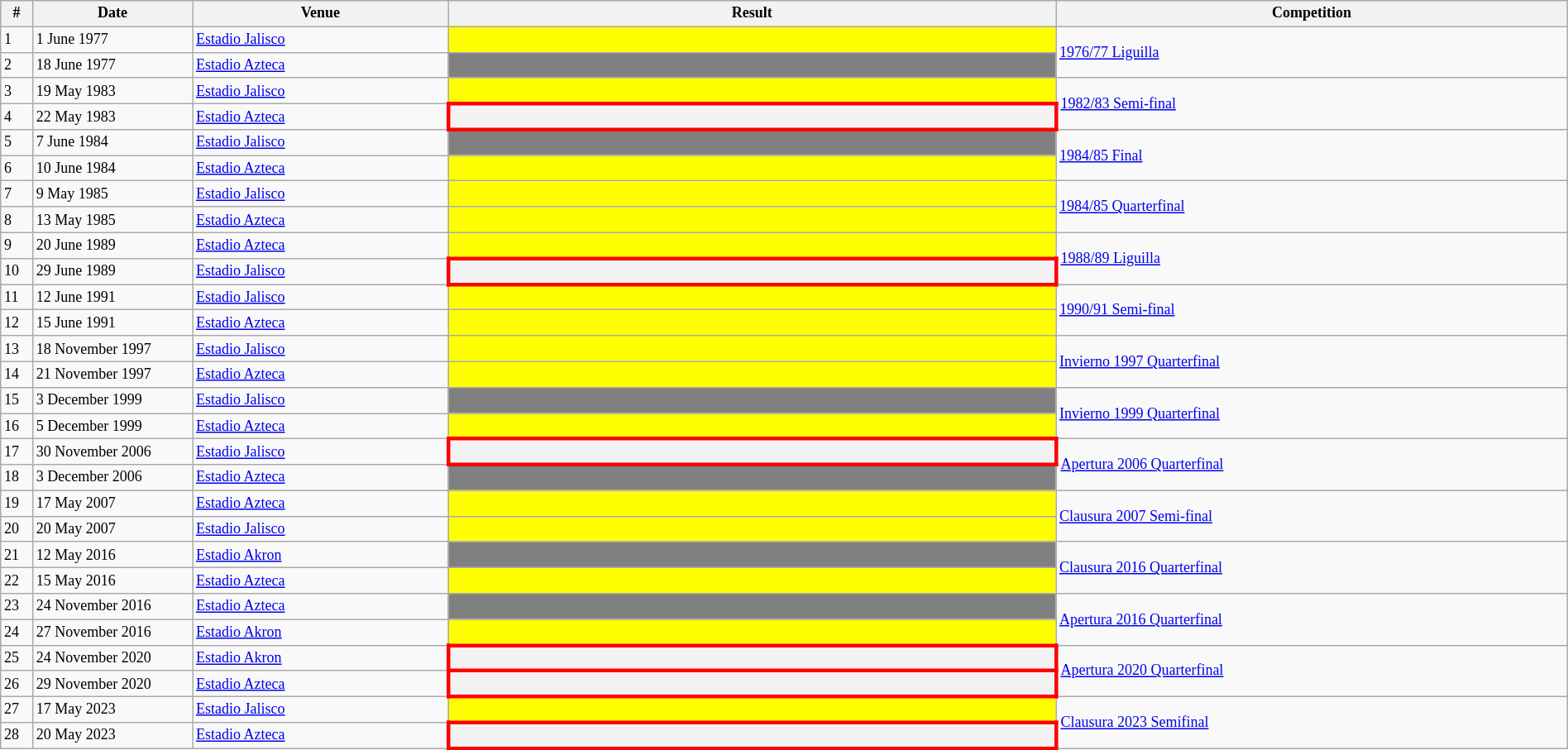<table class="wikitable" style="width:100%; margin:0 left; font-size: 12px">
<tr>
<th width=2%>#</th>
<th class="unsortable" style="width:10%;">Date</th>
<th width=16%>Venue</th>
<th width=38%>Result</th>
<th width=32%>Competition</th>
</tr>
<tr>
<td>1</td>
<td>1 June 1977</td>
<td><a href='#'>Estadio Jalisco</a></td>
<td bgcolor=FFFF00></td>
<td rowspan=2><a href='#'>1976/77 Liguilla</a></td>
</tr>
<tr>
<td>2</td>
<td>18 June 1977</td>
<td><a href='#'>Estadio Azteca</a></td>
<td bgcolor=808080></td>
</tr>
<tr>
<td>3</td>
<td>19 May 1983</td>
<td><a href='#'>Estadio Jalisco</a></td>
<td bgcolor=FFFF00></td>
<td rowspan=2><a href='#'>1982/83 Semi-final</a></td>
</tr>
<tr>
<td>4</td>
<td>22 May 1983</td>
<td><a href='#'>Estadio Azteca</a></td>
<th style="border: 3px solid red"></th>
</tr>
<tr>
<td>5</td>
<td>7 June 1984</td>
<td><a href='#'>Estadio Jalisco</a></td>
<td bgcolor=808080></td>
<td rowspan=2><a href='#'>1984/85 Final</a></td>
</tr>
<tr>
<td>6</td>
<td>10 June 1984</td>
<td><a href='#'>Estadio Azteca</a></td>
<td bgcolor=FFFF00></td>
</tr>
<tr>
<td>7</td>
<td>9 May 1985</td>
<td><a href='#'>Estadio Jalisco</a></td>
<td bgcolor=FFFF00></td>
<td rowspan=2><a href='#'>1984/85 Quarterfinal</a></td>
</tr>
<tr>
<td>8</td>
<td>13 May 1985</td>
<td><a href='#'>Estadio Azteca</a></td>
<td bgcolor=FFFF00></td>
</tr>
<tr>
<td>9</td>
<td>20 June 1989</td>
<td><a href='#'>Estadio Azteca</a></td>
<td bgcolor=FFFF00></td>
<td rowspan=2><a href='#'>1988/89 Liguilla</a></td>
</tr>
<tr>
<td>10</td>
<td>29 June 1989</td>
<td><a href='#'>Estadio Jalisco</a></td>
<th style="border: 3px solid red"></th>
</tr>
<tr>
<td>11</td>
<td>12 June 1991</td>
<td><a href='#'>Estadio Jalisco</a></td>
<td bgcolor=FFFF00></td>
<td rowspan=2><a href='#'>1990/91 Semi-final</a></td>
</tr>
<tr>
<td>12</td>
<td>15 June 1991</td>
<td><a href='#'>Estadio Azteca</a></td>
<td bgcolor=FFFF00></td>
</tr>
<tr>
<td>13</td>
<td>18 November 1997</td>
<td><a href='#'>Estadio Jalisco</a></td>
<td bgcolor=FFFF00></td>
<td rowspan=2><a href='#'>Invierno 1997 Quarterfinal</a></td>
</tr>
<tr>
<td>14</td>
<td>21 November 1997</td>
<td><a href='#'>Estadio Azteca</a></td>
<td bgcolor=FFFF00></td>
</tr>
<tr>
<td>15</td>
<td>3 December 1999</td>
<td><a href='#'>Estadio Jalisco</a></td>
<td bgcolor=808080></td>
<td rowspan=2><a href='#'>Invierno 1999 Quarterfinal</a></td>
</tr>
<tr>
<td>16</td>
<td>5 December 1999</td>
<td><a href='#'>Estadio Azteca</a></td>
<td bgcolor=FFFF00></td>
</tr>
<tr>
<td>17</td>
<td>30 November 2006</td>
<td><a href='#'>Estadio Jalisco</a></td>
<th style="border: 3px solid red"></th>
<td rowspan=2><a href='#'>Apertura 2006 Quarterfinal</a></td>
</tr>
<tr>
<td>18</td>
<td>3 December 2006</td>
<td><a href='#'>Estadio Azteca</a></td>
<td bgcolor=808080></td>
</tr>
<tr>
<td>19</td>
<td>17 May 2007</td>
<td><a href='#'>Estadio Azteca</a></td>
<td bgcolor=FFFF00></td>
<td rowspan=2><a href='#'>Clausura 2007 Semi-final</a></td>
</tr>
<tr>
<td>20</td>
<td>20 May 2007</td>
<td><a href='#'>Estadio Jalisco</a></td>
<td bgcolor=FFFF00></td>
</tr>
<tr>
<td>21</td>
<td>12 May 2016</td>
<td><a href='#'>Estadio Akron</a></td>
<td bgcolor=808080></td>
<td rowspan=2><a href='#'>Clausura 2016 Quarterfinal</a></td>
</tr>
<tr>
<td>22</td>
<td>15 May 2016</td>
<td><a href='#'>Estadio Azteca</a></td>
<td bgcolor=FFFF00></td>
</tr>
<tr>
<td>23</td>
<td>24 November 2016</td>
<td><a href='#'>Estadio Azteca</a></td>
<td bgcolor=808080></td>
<td rowspan=2><a href='#'>Apertura 2016 Quarterfinal</a></td>
</tr>
<tr>
<td>24</td>
<td>27 November 2016</td>
<td><a href='#'>Estadio Akron</a></td>
<td bgcolor=FFFF00></td>
</tr>
<tr>
<td>25</td>
<td>24 November 2020</td>
<td><a href='#'>Estadio Akron</a></td>
<th style="border: 3px solid red"></th>
<td rowspan=2><a href='#'>Apertura 2020 Quarterfinal</a></td>
</tr>
<tr>
<td>26</td>
<td>29 November 2020</td>
<td><a href='#'>Estadio Azteca</a></td>
<th style="border: 3px solid red"></th>
</tr>
<tr>
<td>27</td>
<td>17 May 2023</td>
<td><a href='#'>Estadio Jalisco</a></td>
<td bgcolor=FFFF00></td>
<td rowspan=2><a href='#'>Clausura 2023 Semifinal</a></td>
</tr>
<tr>
<td>28</td>
<td>20 May 2023</td>
<td><a href='#'>Estadio Azteca</a></td>
<th style="border: 3px solid red"></th>
</tr>
</table>
